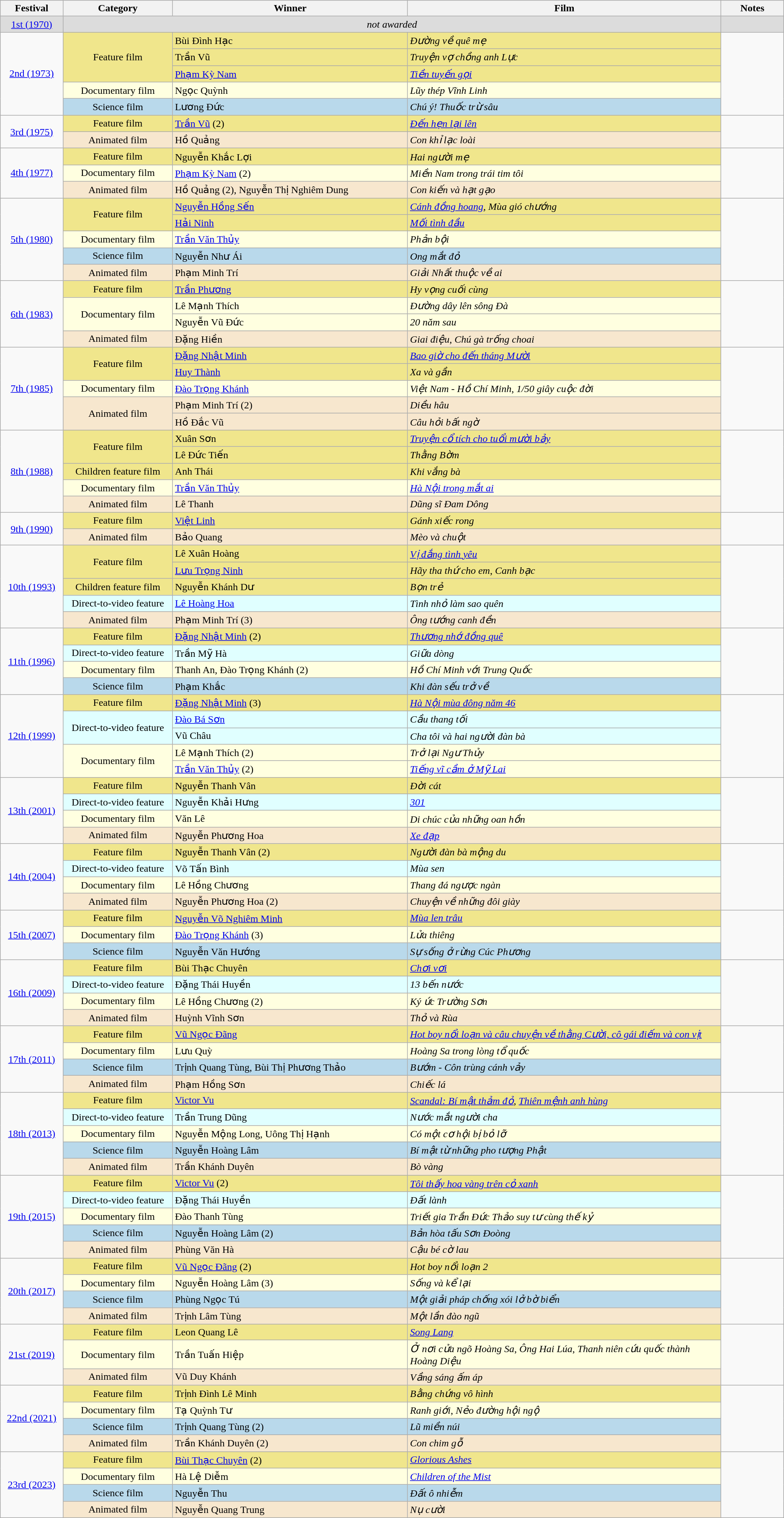<table class="sortable wikitable">
<tr>
<th width="8%">Festival</th>
<th width="14%">Category</th>
<th width="30%">Winner</th>
<th width="40%">Film</th>
<th width="8%">Notes</th>
</tr>
<tr>
<td align=center style="background:#DCDCDC"><a href='#'>1st (1970)</a></td>
<td colspan=3 align=center style="background:#DCDCDC"><em>not awarded</em></td>
<td style="background:#DCDCDC"></td>
</tr>
<tr>
<td align=center rowspan=5><a href='#'>2nd (1973)</a></td>
<td align=center style="background:#F0E68C" rowspan=3>Feature film</td>
<td style="background:#F0E68C">Bùi Đình Hạc</td>
<td style="background:#F0E68C"><em>Đường về quê mẹ</em></td>
<td rowspan=5></td>
</tr>
<tr>
<td style="background:#F0E68C">Trần Vũ</td>
<td style="background:#F0E68C"><em>Truyện vợ chồng anh Lực</em></td>
</tr>
<tr>
<td style="background:#F0E68C"><a href='#'>Phạm Kỳ Nam</a></td>
<td style="background:#F0E68C"><em><a href='#'>Tiền tuyến gọi</a></em></td>
</tr>
<tr>
<td align=center style="background:#FFFFE0">Documentary film</td>
<td style="background:#FFFFE0">Ngọc Quỳnh</td>
<td style="background:#FFFFE0"><em>Lũy thép Vĩnh Linh</em></td>
</tr>
<tr>
<td align=center style="background:#B9D9EB">Science film</td>
<td style="background:#B9D9EB">Lương Đức</td>
<td style="background:#B9D9EB"><em>Chú ý! Thuốc trừ sâu</em></td>
</tr>
<tr>
<td align=center rowspan=2><a href='#'>3rd (1975)</a></td>
<td align=center style="background:#F0E68C">Feature film</td>
<td style="background:#F0E68C"><a href='#'>Trần Vũ</a> (2)</td>
<td style="background:#F0E68C"><em><a href='#'>Đến hẹn lại lên</a></em></td>
<td rowspan=2></td>
</tr>
<tr>
<td align=center style="background:#F7E7CE">Animated film</td>
<td style="background:#F7E7CE">Hồ Quảng</td>
<td style="background:#F7E7CE"><em>Con khỉ lạc loài</em></td>
</tr>
<tr>
<td align=center rowspan=3><a href='#'>4th (1977)</a></td>
<td align=center style="background:#F0E68C">Feature film</td>
<td style="background:#F0E68C">Nguyễn Khắc Lợi</td>
<td style="background:#F0E68C"><em>Hai người mẹ</em></td>
<td rowspan=3></td>
</tr>
<tr>
<td align=center style="background:#FFFFE0">Documentary film</td>
<td style="background:#FFFFE0"><a href='#'>Phạm Kỳ Nam</a> (2)</td>
<td style="background:#FFFFE0"><em>Miền Nam trong trái tim tôi</em></td>
</tr>
<tr>
<td align=center style="background:#F7E7CE">Animated film</td>
<td style="background:#F7E7CE">Hồ Quảng (2), Nguyễn Thị Nghiêm Dung</td>
<td style="background:#F7E7CE"><em>Con kiến và hạt gạo</em></td>
</tr>
<tr>
<td align=center rowspan=5><a href='#'>5th (1980)</a></td>
<td align=center style="background:#F0E68C" rowspan=2>Feature film</td>
<td style="background:#F0E68C"><a href='#'>Nguyễn Hồng Sến</a></td>
<td style="background:#F0E68C"><em><a href='#'>Cánh đồng hoang</a></em>, <em>Mùa gió chướng</em></td>
<td rowspan=5></td>
</tr>
<tr>
<td style="background:#F0E68C"><a href='#'>Hải Ninh</a></td>
<td style="background:#F0E68C"><em><a href='#'>Mối tình đầu</a></em></td>
</tr>
<tr>
<td align=center style="background:#FFFFE0">Documentary film</td>
<td style="background:#FFFFE0"><a href='#'>Trần Văn Thủy</a></td>
<td style="background:#FFFFE0"><em>Phản bội</em></td>
</tr>
<tr>
<td align=center style="background:#B9D9EB">Science film</td>
<td style="background:#B9D9EB">Nguyễn Như Ái</td>
<td style="background:#B9D9EB"><em>Ong mắt đỏ</em></td>
</tr>
<tr>
<td align=center style="background:#F7E7CE">Animated film</td>
<td style="background:#F7E7CE">Phạm Minh Trí</td>
<td style="background:#F7E7CE"><em>Giải Nhất thuộc về ai</em></td>
</tr>
<tr>
<td align=center rowspan=4><a href='#'>6th (1983)</a></td>
<td align=center style="background:#F0E68C">Feature film</td>
<td style="background:#F0E68C"><a href='#'>Trần Phương</a></td>
<td style="background:#F0E68C"><em>Hy vọng cuối cùng</em></td>
<td rowspan=4></td>
</tr>
<tr>
<td align=center style="background:#FFFFE0" rowspan=2>Documentary film</td>
<td style="background:#FFFFE0">Lê Mạnh Thích</td>
<td style="background:#FFFFE0"><em>Đường dây lên sông Đà</em></td>
</tr>
<tr>
<td style="background:#FFFFE0">Nguyễn Vũ Đức</td>
<td style="background:#FFFFE0"><em>20 năm sau</em></td>
</tr>
<tr>
<td align=center style="background:#F7E7CE">Animated film</td>
<td style="background:#F7E7CE">Đặng Hiền</td>
<td style="background:#F7E7CE"><em>Giai điệu</em>, <em>Chú gà trống choai</em></td>
</tr>
<tr>
<td align=center rowspan=5><a href='#'>7th (1985)</a></td>
<td align=center rowspan=2 style="background:#F0E68C">Feature film</td>
<td style="background:#F0E68C"><a href='#'>Đặng Nhật Minh</a></td>
<td style="background:#F0E68C"><em><a href='#'>Bao giờ cho đến tháng Mười</a></em></td>
<td rowspan=5></td>
</tr>
<tr>
<td style="background:#F0E68C"><a href='#'>Huy Thành</a></td>
<td style="background:#F0E68C"><em>Xa và gần</em></td>
</tr>
<tr>
<td align=center style="background:#FFFFE0">Documentary film</td>
<td style="background:#FFFFE0"><a href='#'>Đào Trọng Khánh</a></td>
<td style="background:#FFFFE0"><em>Việt Nam - Hồ Chí Minh</em>, <em>1/50 giây cuộc đời</em></td>
</tr>
<tr>
<td align=center rowspan=2 style="background:#F7E7CE">Animated film</td>
<td style="background:#F7E7CE">Phạm Minh Trí (2)</td>
<td style="background:#F7E7CE"><em>Diều hâu</em></td>
</tr>
<tr>
<td style="background:#F7E7CE">Hồ Đắc Vũ</td>
<td style="background:#F7E7CE"><em>Câu hỏi bất ngờ</em></td>
</tr>
<tr>
<td align=center rowspan=5><a href='#'>8th (1988)</a></td>
<td align=center rowspan=2 style="background:#F0E68C">Feature film</td>
<td style="background:#F0E68C">Xuân Sơn</td>
<td style="background:#F0E68C"><em><a href='#'>Truyện cổ tích cho tuổi mười bảy</a></em></td>
<td rowspan=5></td>
</tr>
<tr>
<td style="background:#F0E68C">Lê Đức Tiến</td>
<td style="background:#F0E68C"><em>Thằng Bờm</em></td>
</tr>
<tr>
<td align=center style="background:#F0E68C">Children feature film</td>
<td style="background:#F0E68C">Anh Thái</td>
<td style="background:#F0E68C"><em>Khi vắng bà</em></td>
</tr>
<tr>
<td align=center style="background:#FFFFE0">Documentary film</td>
<td style="background:#FFFFE0"><a href='#'>Trần Văn Thủy</a></td>
<td style="background:#FFFFE0"><em><a href='#'>Hà Nội trong mắt ai</a></em></td>
</tr>
<tr>
<td align=center style="background:#F7E7CE">Animated film</td>
<td style="background:#F7E7CE">Lê Thanh</td>
<td style="background:#F7E7CE"><em>Dũng sĩ Đam Dông</em></td>
</tr>
<tr>
<td align=center rowspan=2><a href='#'>9th (1990)</a></td>
<td align=center style="background:#F0E68C">Feature film</td>
<td style="background:#F0E68C"><a href='#'>Việt Linh</a></td>
<td style="background:#F0E68C"><em>Gánh xiếc rong</em></td>
<td rowspan=2></td>
</tr>
<tr>
<td align=center style="background:#F7E7CE">Animated film</td>
<td style="background:#F7E7CE">Bảo Quang</td>
<td style="background:#F7E7CE"><em>Mèo và chuột</em></td>
</tr>
<tr>
<td align=center rowspan=5><a href='#'>10th (1993)</a></td>
<td align=center rowspan=2 style="background:#F0E68C">Feature film</td>
<td style="background:#F0E68C">Lê Xuân Hoàng</td>
<td style="background:#F0E68C"><em><a href='#'>Vị đắng tình yêu</a></em></td>
<td rowspan=5></td>
</tr>
<tr>
<td style="background:#F0E68C"><a href='#'>Lưu Trọng Ninh</a></td>
<td style="background:#F0E68C"><em>Hãy tha thứ cho em</em>, <em>Canh bạc</em></td>
</tr>
<tr>
<td align=center style="background:#F0E68C">Children feature film</td>
<td style="background:#F0E68C">Nguyễn Khánh Dư</td>
<td style="background:#F0E68C"><em>Bọn trẻ</em></td>
</tr>
<tr>
<td align=center style="background:#E0FFFF">Direct-to-video feature</td>
<td style="background:#E0FFFF"><a href='#'>Lê Hoàng Hoa</a></td>
<td style="background:#E0FFFF"><em>Tình nhỏ làm sao quên</em></td>
</tr>
<tr>
<td align=center style="background:#F7E7CE">Animated film</td>
<td style="background:#F7E7CE">Phạm Minh Trí (3)</td>
<td style="background:#F7E7CE"><em>Ông tướng canh đền</em></td>
</tr>
<tr>
<td align=center rowspan=4><a href='#'>11th (1996)</a></td>
<td align=center style="background:#F0E68C">Feature film</td>
<td style="background:#F0E68C"><a href='#'>Đặng Nhật Minh</a> (2)</td>
<td style="background:#F0E68C"><em><a href='#'>Thương nhớ đồng quê</a></em></td>
<td rowspan=4></td>
</tr>
<tr>
<td align=center style="background:#E0FFFF">Direct-to-video feature</td>
<td style="background:#E0FFFF">Trần Mỹ Hà</td>
<td style="background:#E0FFFF"><em>Giữa dòng</em></td>
</tr>
<tr>
<td align=center style="background:#FFFFE0">Documentary film</td>
<td style="background:#FFFFE0">Thanh An, Đào Trọng Khánh (2)</td>
<td style="background:#FFFFE0"><em>Hồ Chí Minh với Trung Quốc</em></td>
</tr>
<tr>
<td align=center style="background:#B9D9EB">Science film</td>
<td style="background:#B9D9EB">Phạm Khắc</td>
<td style="background:#B9D9EB"><em>Khi đàn sếu trở về</em></td>
</tr>
<tr>
<td align=center rowspan=5><a href='#'>12th (1999)</a></td>
<td align=center style="background:#F0E68C">Feature film</td>
<td style="background:#F0E68C"><a href='#'>Đặng Nhật Minh</a> (3)</td>
<td style="background:#F0E68C"><em><a href='#'>Hà Nội mùa đông năm 46</a></em></td>
<td rowspan=5></td>
</tr>
<tr>
<td align=center rowspan=2 style="background:#E0FFFF">Direct-to-video feature</td>
<td style="background:#E0FFFF"><a href='#'>Đào Bá Sơn</a></td>
<td style="background:#E0FFFF"><em>Cầu thang tối</em></td>
</tr>
<tr>
<td style="background:#E0FFFF">Vũ Châu</td>
<td style="background:#E0FFFF"><em>Cha tôi và hai người đàn bà</em></td>
</tr>
<tr>
<td align=center rowspan=2 style="background:#FFFFE0">Documentary film</td>
<td style="background:#FFFFE0">Lê Mạnh Thích (2)</td>
<td style="background:#FFFFE0"><em>Trở lại Ngư Thủy</em></td>
</tr>
<tr>
<td style="background:#FFFFE0"><a href='#'>Trần Văn Thủy</a> (2)</td>
<td style="background:#FFFFE0"><em><a href='#'>Tiếng vĩ cầm ở Mỹ Lai</a></em></td>
</tr>
<tr>
<td align=center rowspan=4><a href='#'>13th (2001)</a></td>
<td align=center style="background:#F0E68C">Feature film</td>
<td style="background:#F0E68C">Nguyễn Thanh Vân</td>
<td style="background:#F0E68C"><em>Đời cát</em></td>
<td rowspan=4></td>
</tr>
<tr>
<td align=center style="background:#E0FFFF">Direct-to-video feature</td>
<td style="background:#E0FFFF">Nguyễn Khải Hưng</td>
<td style="background:#E0FFFF"><em><a href='#'>301</a></em></td>
</tr>
<tr>
<td align=center style="background:#FFFFE0">Documentary film</td>
<td style="background:#FFFFE0">Văn Lê</td>
<td style="background:#FFFFE0"><em>Di chúc của những oan hồn</em></td>
</tr>
<tr>
<td align=center style="background:#F7E7CE">Animated film</td>
<td style="background:#F7E7CE">Nguyễn Phương Hoa</td>
<td style="background:#F7E7CE"><em><a href='#'>Xe đạp</a></em></td>
</tr>
<tr>
<td align=center rowspan=4><a href='#'>14th (2004)</a></td>
<td align=center style="background:#F0E68C">Feature film</td>
<td style="background:#F0E68C">Nguyễn Thanh Vân (2)</td>
<td style="background:#F0E68C"><em>Người đàn bà mộng du</em></td>
<td rowspan=4></td>
</tr>
<tr>
<td align=center style="background:#E0FFFF">Direct-to-video feature</td>
<td style="background:#E0FFFF">Võ Tấn Bình</td>
<td style="background:#E0FFFF"><em>Mùa sen</em></td>
</tr>
<tr>
<td align=center style="background:#FFFFE0">Documentary film</td>
<td style="background:#FFFFE0">Lê Hồng Chương</td>
<td style="background:#FFFFE0"><em>Thang đá ngược ngàn</em></td>
</tr>
<tr>
<td align=center style="background:#F7E7CE">Animated film</td>
<td style="background:#F7E7CE">Nguyễn Phương Hoa (2)</td>
<td style="background:#F7E7CE"><em>Chuyện về những đôi giày</em></td>
</tr>
<tr>
<td align=center rowspan=3><a href='#'>15th (2007)</a></td>
<td align=center style="background:#F0E68C">Feature film</td>
<td style="background:#F0E68C"><a href='#'>Nguyễn Võ Nghiêm Minh</a></td>
<td style="background:#F0E68C"><em><a href='#'>Mùa len trâu</a></em></td>
<td rowspan=3></td>
</tr>
<tr>
<td align=center style="background:#FFFFE0">Documentary film</td>
<td style="background:#FFFFE0"><a href='#'>Đào Trọng Khánh</a> (3)</td>
<td style="background:#FFFFE0"><em>Lửa thiêng</em></td>
</tr>
<tr>
<td align=center style="background:#B9D9EB">Science film</td>
<td style="background:#B9D9EB">Nguyễn Văn Hướng</td>
<td style="background:#B9D9EB"><em>Sự sống ở rừng Cúc Phương</em></td>
</tr>
<tr>
<td align=center rowspan=4><a href='#'>16th (2009)</a></td>
<td align=center style="background:#F0E68C">Feature film</td>
<td style="background:#F0E68C">Bùi Thạc Chuyên</td>
<td style="background:#F0E68C"><em><a href='#'>Chơi vơi</a></em></td>
<td rowspan=4></td>
</tr>
<tr>
<td align=center style="background:#E0FFFF">Direct-to-video feature</td>
<td style="background:#E0FFFF">Đặng Thái Huyền</td>
<td style="background:#E0FFFF"><em>13 bến nước</em></td>
</tr>
<tr>
<td align=center style="background:#FFFFE0">Documentary film</td>
<td style="background:#FFFFE0">Lê Hồng Chương (2)</td>
<td style="background:#FFFFE0"><em>Ký ức Trường Sơn</em></td>
</tr>
<tr>
<td align=center style="background:#F7E7CE">Animated film</td>
<td style="background:#F7E7CE">Huỳnh Vĩnh Sơn</td>
<td style="background:#F7E7CE"><em>Thỏ và Rùa</em></td>
</tr>
<tr>
<td align=center rowspan=4><a href='#'>17th (2011)</a></td>
<td align=center style="background:#F0E68C">Feature film</td>
<td style="background:#F0E68C"><a href='#'>Vũ Ngọc Đãng</a></td>
<td style="background:#F0E68C"><em><a href='#'>Hot boy nổi loạn và câu chuyện về thằng Cười, cô gái điếm và con vịt</a></em></td>
<td rowspan=4></td>
</tr>
<tr>
<td align=center style="background:#FFFFE0">Documentary film</td>
<td style="background:#FFFFE0">Lưu Quỳ</td>
<td style="background:#FFFFE0"><em>Hoàng Sa trong lòng tổ quốc</em></td>
</tr>
<tr>
<td align=center style="background:#B9D9EB">Science film</td>
<td style="background:#B9D9EB">Trịnh Quang Tùng, Bùi Thị Phương Thảo</td>
<td style="background:#B9D9EB"><em>Bướm - Côn trùng cánh vảy</em></td>
</tr>
<tr>
<td align=center style="background:#F7E7CE">Animated film</td>
<td style="background:#F7E7CE">Phạm Hồng Sơn</td>
<td style="background:#F7E7CE"><em>Chiếc lá</em></td>
</tr>
<tr>
<td align=center rowspan=5><a href='#'>18th (2013)</a></td>
<td align=center style="background:#F0E68C">Feature film</td>
<td style="background:#F0E68C"><a href='#'>Victor Vu</a></td>
<td style="background:#F0E68C"><em><a href='#'>Scandal: Bí mật thảm đỏ</a></em>, <em><a href='#'>Thiên mệnh anh hùng</a></em></td>
<td rowspan=5></td>
</tr>
<tr>
<td align=center style="background:#E0FFFF">Direct-to-video feature</td>
<td style="background:#E0FFFF">Trần Trung Dũng</td>
<td style="background:#E0FFFF"><em>Nước mắt người cha</em></td>
</tr>
<tr>
<td align=center style="background:#FFFFE0">Documentary film</td>
<td style="background:#FFFFE0">Nguyễn Mộng Long, Uông Thị Hạnh</td>
<td style="background:#FFFFE0"><em>Có một cơ hội bị bỏ lỡ</em></td>
</tr>
<tr>
<td align=center style="background:#B9D9EB">Science film</td>
<td style="background:#B9D9EB">Nguyễn Hoàng Lâm</td>
<td style="background:#B9D9EB"><em>Bí mật từ những pho tượng Phật</em></td>
</tr>
<tr>
<td align=center style="background:#F7E7CE">Animated film</td>
<td style="background:#F7E7CE">Trần Khánh Duyên</td>
<td style="background:#F7E7CE"><em>Bò vàng</em></td>
</tr>
<tr>
<td align=center rowspan=5><a href='#'>19th (2015)</a></td>
<td align=center style="background:#F0E68C">Feature film</td>
<td style="background:#F0E68C"><a href='#'>Victor Vu</a> (2)</td>
<td style="background:#F0E68C"><em><a href='#'>Tôi thấy hoa vàng trên cỏ xanh</a></em></td>
<td rowspan=5></td>
</tr>
<tr>
<td align=center style="background:#E0FFFF">Direct-to-video feature</td>
<td style="background:#E0FFFF">Đặng Thái Huyền</td>
<td style="background:#E0FFFF"><em>Đất lành</em></td>
</tr>
<tr>
<td align=center style="background:#FFFFE0">Documentary film</td>
<td style="background:#FFFFE0">Đào Thanh Tùng</td>
<td style="background:#FFFFE0"><em>Triết gia Trần Đức Thảo suy tư cùng thế kỷ</em></td>
</tr>
<tr>
<td align=center style="background:#B9D9EB">Science film</td>
<td style="background:#B9D9EB">Nguyễn Hoàng Lâm (2)</td>
<td style="background:#B9D9EB"><em>Bản hòa tấu Sơn Đoòng</em></td>
</tr>
<tr>
<td align=center style="background:#F7E7CE">Animated film</td>
<td style="background:#F7E7CE">Phùng Văn Hà</td>
<td style="background:#F7E7CE"><em>Cậu bé cờ lau</em></td>
</tr>
<tr>
<td align=center rowspan=4><a href='#'>20th (2017)</a></td>
<td align=center style="background:#F0E68C">Feature film</td>
<td style="background:#F0E68C"><a href='#'>Vũ Ngọc Đãng</a> (2)</td>
<td style="background:#F0E68C"><em>Hot boy nổi loạn 2</em></td>
<td rowspan=4></td>
</tr>
<tr>
<td align=center style="background:#FFFFE0">Documentary film</td>
<td style="background:#FFFFE0">Nguyễn Hoàng Lâm (3)</td>
<td style="background:#FFFFE0"><em>Sống và kể lại</em></td>
</tr>
<tr>
<td align=center style="background:#B9D9EB">Science film</td>
<td style="background:#B9D9EB">Phùng Ngọc Tú</td>
<td style="background:#B9D9EB"><em>Một giải pháp chống xói lở bờ biển</em></td>
</tr>
<tr>
<td align=center style="background:#F7E7CE">Animated film</td>
<td style="background:#F7E7CE">Trịnh Lâm Tùng</td>
<td style="background:#F7E7CE"><em>Một lần đào ngũ</em></td>
</tr>
<tr>
<td align=center rowspan=3><a href='#'>21st (2019)</a></td>
<td align=center style="background:#F0E68C">Feature film</td>
<td style="background:#F0E68C">Leon Quang Lê</td>
<td style="background:#F0E68C"><em><a href='#'>Song Lang</a></em></td>
<td rowspan=3></td>
</tr>
<tr>
<td align=center style="background:#FFFFE0">Documentary film</td>
<td style="background:#FFFFE0">Trần Tuấn Hiệp</td>
<td style="background:#FFFFE0"><em>Ở nơi cửa ngõ Hoàng Sa</em>, <em>Ông Hai Lúa</em>, <em>Thanh niên cứu quốc thành Hoàng Diệu</em></td>
</tr>
<tr>
<td align=center style="background:#F7E7CE">Animated film</td>
<td style="background:#F7E7CE">Vũ Duy Khánh</td>
<td style="background:#F7E7CE"><em>Vầng sáng ấm áp</em></td>
</tr>
<tr>
<td align=center rowspan=4><a href='#'>22nd (2021)</a></td>
<td align=center style="background:#F0E68C">Feature film</td>
<td style="background:#F0E68C">Trịnh Đình Lê Minh</td>
<td style="background:#F0E68C"><em>Bằng chứng vô hình</em></td>
<td rowspan=4></td>
</tr>
<tr>
<td align=center style="background:#FFFFE0">Documentary film</td>
<td style="background:#FFFFE0">Tạ Quỳnh Tư</td>
<td style="background:#FFFFE0"><em>Ranh giới</em>, <em>Nẻo đường hội ngộ</em></td>
</tr>
<tr>
<td align=center style="background:#B9D9EB">Science film</td>
<td style="background:#B9D9EB">Trịnh Quang Tùng (2)</td>
<td style="background:#B9D9EB"><em>Lũ miền núi</em></td>
</tr>
<tr>
<td align=center style="background:#F7E7CE">Animated film</td>
<td style="background:#F7E7CE">Trần Khánh Duyên (2)</td>
<td style="background:#F7E7CE"><em>Con chim gỗ</em></td>
</tr>
<tr>
<td align=center rowspan=4><a href='#'>23rd (2023)</a></td>
<td align=center style="background:#F0E68C">Feature film</td>
<td style="background:#F0E68C"><a href='#'>Bùi Thạc Chuyên</a> (2)</td>
<td style="background:#F0E68C"><em><a href='#'>Glorious Ashes</a></em></td>
<td rowspan=4></td>
</tr>
<tr>
<td align=center style="background:#FFFFE0">Documentary film</td>
<td style="background:#FFFFE0">Hà Lệ Diễm</td>
<td style="background:#FFFFE0"><em><a href='#'>Children of the Mist</a></em></td>
</tr>
<tr>
<td align=center style="background:#B9D9EB">Science film</td>
<td style="background:#B9D9EB">Nguyễn Thu</td>
<td style="background:#B9D9EB"><em>Đất ô nhiễm</em></td>
</tr>
<tr>
<td align=center style="background:#F7E7CE">Animated film</td>
<td style="background:#F7E7CE">Nguyễn Quang Trung</td>
<td style="background:#F7E7CE"><em>Nụ cười</em></td>
</tr>
</table>
